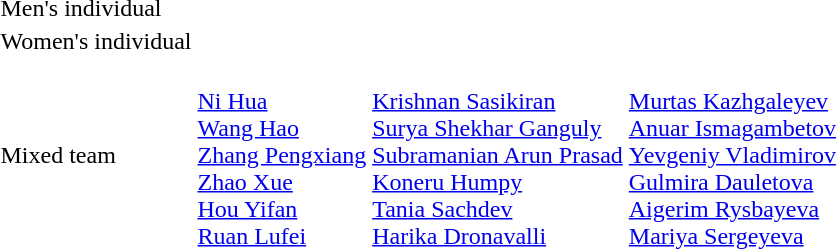<table>
<tr>
<td rowspan=2>Men's individual</td>
<td rowspan=2></td>
<td rowspan=2></td>
<td></td>
</tr>
<tr>
<td></td>
</tr>
<tr>
<td rowspan=2>Women's individual</td>
<td rowspan=2></td>
<td rowspan=2></td>
<td></td>
</tr>
<tr>
<td></td>
</tr>
<tr>
<td>Mixed team</td>
<td><br><a href='#'>Ni Hua</a><br><a href='#'>Wang Hao</a><br><a href='#'>Zhang Pengxiang</a><br><a href='#'>Zhao Xue</a><br><a href='#'>Hou Yifan</a><br><a href='#'>Ruan Lufei</a></td>
<td><br><a href='#'>Krishnan Sasikiran</a><br><a href='#'>Surya Shekhar Ganguly</a><br><a href='#'>Subramanian Arun Prasad</a><br><a href='#'>Koneru Humpy</a><br><a href='#'>Tania Sachdev</a><br><a href='#'>Harika Dronavalli</a></td>
<td><br><a href='#'>Murtas Kazhgaleyev</a><br><a href='#'>Anuar Ismagambetov</a><br><a href='#'>Yevgeniy Vladimirov</a><br><a href='#'>Gulmira Dauletova</a><br><a href='#'>Aigerim Rysbayeva</a><br><a href='#'>Mariya Sergeyeva</a></td>
</tr>
</table>
